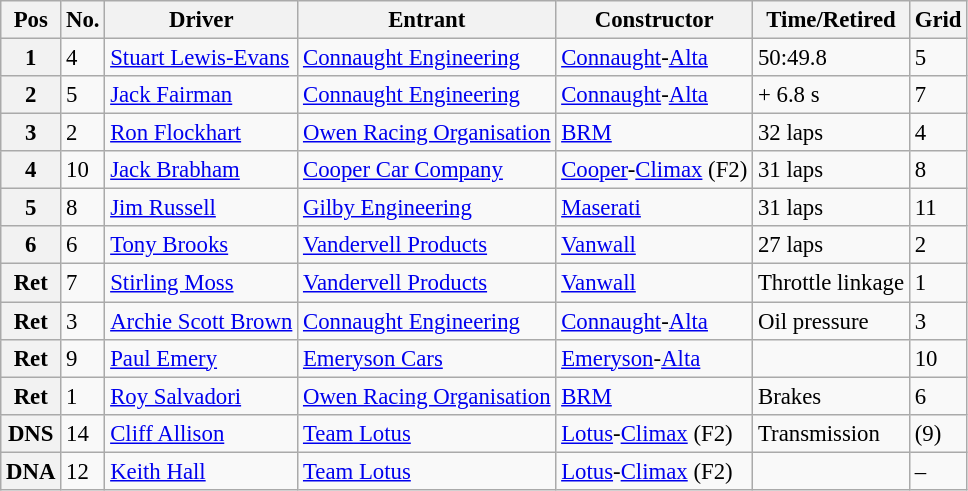<table class="wikitable" style="font-size:95%;">
<tr>
<th>Pos</th>
<th>No.</th>
<th>Driver</th>
<th>Entrant</th>
<th>Constructor</th>
<th>Time/Retired</th>
<th>Grid</th>
</tr>
<tr>
<th>1</th>
<td>4</td>
<td> <a href='#'>Stuart Lewis-Evans</a></td>
<td><a href='#'>Connaught Engineering</a></td>
<td><a href='#'>Connaught</a>-<a href='#'>Alta</a></td>
<td>50:49.8</td>
<td>5</td>
</tr>
<tr>
<th>2</th>
<td>5</td>
<td> <a href='#'>Jack Fairman</a></td>
<td><a href='#'>Connaught Engineering</a></td>
<td><a href='#'>Connaught</a>-<a href='#'>Alta</a></td>
<td>+ 6.8 s</td>
<td>7</td>
</tr>
<tr>
<th>3</th>
<td>2</td>
<td> <a href='#'>Ron Flockhart</a></td>
<td><a href='#'>Owen Racing Organisation</a></td>
<td><a href='#'>BRM</a></td>
<td>32 laps</td>
<td>4</td>
</tr>
<tr>
<th>4</th>
<td>10</td>
<td> <a href='#'>Jack Brabham</a></td>
<td><a href='#'>Cooper Car Company</a></td>
<td><a href='#'>Cooper</a>-<a href='#'>Climax</a> (F2)</td>
<td>31 laps</td>
<td>8</td>
</tr>
<tr>
<th>5</th>
<td>8</td>
<td> <a href='#'>Jim Russell</a></td>
<td><a href='#'>Gilby Engineering</a></td>
<td><a href='#'>Maserati</a></td>
<td>31 laps</td>
<td>11</td>
</tr>
<tr>
<th>6</th>
<td>6</td>
<td> <a href='#'>Tony Brooks</a></td>
<td><a href='#'>Vandervell Products</a></td>
<td><a href='#'>Vanwall</a></td>
<td>27 laps</td>
<td>2</td>
</tr>
<tr>
<th>Ret</th>
<td>7</td>
<td> <a href='#'>Stirling Moss</a></td>
<td><a href='#'>Vandervell Products</a></td>
<td><a href='#'>Vanwall</a></td>
<td>Throttle linkage</td>
<td>1</td>
</tr>
<tr>
<th>Ret</th>
<td>3</td>
<td> <a href='#'>Archie Scott Brown</a></td>
<td><a href='#'>Connaught Engineering</a></td>
<td><a href='#'>Connaught</a>-<a href='#'>Alta</a></td>
<td>Oil pressure</td>
<td>3</td>
</tr>
<tr>
<th>Ret</th>
<td>9</td>
<td> <a href='#'>Paul Emery</a></td>
<td><a href='#'>Emeryson Cars</a></td>
<td><a href='#'>Emeryson</a>-<a href='#'>Alta</a></td>
<td></td>
<td>10</td>
</tr>
<tr>
<th>Ret</th>
<td>1</td>
<td> <a href='#'>Roy Salvadori</a></td>
<td><a href='#'>Owen Racing Organisation</a></td>
<td><a href='#'>BRM</a></td>
<td>Brakes</td>
<td>6</td>
</tr>
<tr>
<th>DNS</th>
<td>14</td>
<td> <a href='#'>Cliff Allison</a></td>
<td><a href='#'>Team Lotus</a></td>
<td><a href='#'>Lotus</a>-<a href='#'>Climax</a> (F2)</td>
<td>Transmission</td>
<td>(9)</td>
</tr>
<tr>
<th>DNA</th>
<td>12</td>
<td> <a href='#'>Keith Hall</a></td>
<td><a href='#'>Team Lotus</a></td>
<td><a href='#'>Lotus</a>-<a href='#'>Climax</a> (F2)</td>
<td></td>
<td>–</td>
</tr>
</table>
